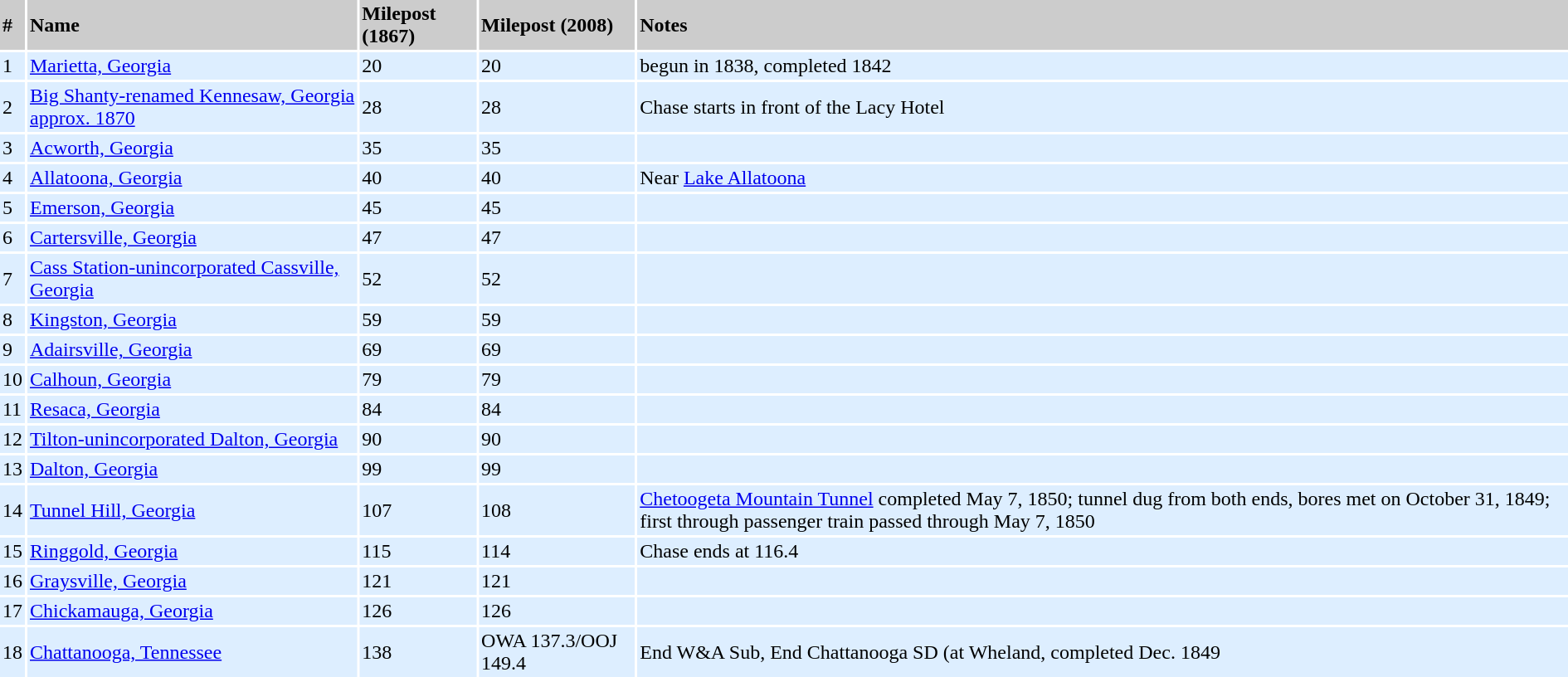<table border=0 cellpadding=2 cellspacing=2>
<tr>
<td bgcolor=#cccccc><strong>#</strong></td>
<td bgcolor=#cccccc><strong>Name</strong></td>
<td bgcolor=#cccccc><strong>Milepost (1867)</strong></td>
<td bgcolor=#cccccc><strong>Milepost (2008)</strong></td>
<td bgcolor=#cccccc><strong>Notes</strong></td>
</tr>
<tr>
<td bgcolor=#DDEEFF>1</td>
<td bgcolor=#DDEEFF><a href='#'>Marietta, Georgia</a></td>
<td bgcolor=#DDEEFF>20</td>
<td bgcolor=#DDEEFF>20</td>
<td bgcolor=#DDEEFF>begun in 1838, completed 1842</td>
</tr>
<tr>
<td bgcolor=#DDEEFF>2</td>
<td bgcolor=#DDEEFF><a href='#'>Big Shanty-renamed Kennesaw, Georgia approx. 1870</a></td>
<td bgcolor=#DDEEFF>28</td>
<td bgcolor=#DDEEFF>28</td>
<td bgcolor=#DDEEFF>Chase starts in front of the Lacy Hotel</td>
</tr>
<tr>
<td bgcolor=#DDEEFF>3</td>
<td bgcolor=#DDEEFF><a href='#'>Acworth, Georgia</a></td>
<td bgcolor=#DDEEFF>35</td>
<td bgcolor=#DDEEFF>35</td>
<td bgcolor=#DDEEFF></td>
</tr>
<tr>
<td bgcolor=#DDEEFF>4</td>
<td bgcolor=#DDEEFF><a href='#'>Allatoona, Georgia</a></td>
<td bgcolor=#DDEEFF>40</td>
<td bgcolor=#DDEEFF>40</td>
<td bgcolor=#DDEEFF>Near <a href='#'>Lake Allatoona</a></td>
</tr>
<tr>
<td bgcolor=#DDEEFF>5</td>
<td bgcolor=#DDEEFF><a href='#'>Emerson, Georgia</a></td>
<td bgcolor=#DDEEFF>45</td>
<td bgcolor=#DDEEFF>45</td>
<td bgcolor=#DDEEFF></td>
</tr>
<tr>
<td bgcolor=#DDEEFF>6</td>
<td bgcolor=#DDEEFF><a href='#'>Cartersville, Georgia</a></td>
<td bgcolor=#DDEEFF>47</td>
<td bgcolor=#DDEEFF>47</td>
<td bgcolor=#DDEEFF></td>
</tr>
<tr>
<td bgcolor=#DDEEFF>7</td>
<td bgcolor=#DDEEFF><a href='#'>Cass Station-unincorporated Cassville, Georgia</a></td>
<td bgcolor=#DDEEFF>52</td>
<td bgcolor=#DDEEFF>52</td>
<td bgcolor=#DDEEFF></td>
</tr>
<tr>
<td bgcolor=#DDEEFF>8</td>
<td bgcolor=#DDEEFF><a href='#'>Kingston, Georgia</a></td>
<td bgcolor=#DDEEFF>59</td>
<td bgcolor=#DDEEFF>59</td>
<td bgcolor=#DDEEFF></td>
</tr>
<tr>
<td bgcolor=#DDEEFF>9</td>
<td bgcolor=#DDEEFF><a href='#'>Adairsville, Georgia</a></td>
<td bgcolor=#DDEEFF>69</td>
<td bgcolor=#DDEEFF>69</td>
<td bgcolor=#DDEEFF></td>
</tr>
<tr>
<td bgcolor=#DDEEFF>10</td>
<td bgcolor=#DDEEFF><a href='#'>Calhoun, Georgia</a></td>
<td bgcolor=#DDEEFF>79</td>
<td bgcolor=#DDEEFF>79</td>
<td bgcolor=#DDEEFF></td>
</tr>
<tr>
<td bgcolor=#DDEEFF>11</td>
<td bgcolor=#DDEEFF><a href='#'>Resaca, Georgia</a></td>
<td bgcolor=#DDEEFF>84</td>
<td bgcolor=#DDEEFF>84</td>
<td bgcolor=#DDEEFF></td>
</tr>
<tr>
<td bgcolor=#DDEEFF>12</td>
<td bgcolor=#DDEEFF><a href='#'>Tilton-unincorporated Dalton, Georgia</a></td>
<td bgcolor=#DDEEFF>90</td>
<td bgcolor=#DDEEFF>90</td>
<td bgcolor=#DDEEFF></td>
</tr>
<tr>
<td bgcolor=#DDEEFF>13</td>
<td bgcolor=#DDEEFF><a href='#'>Dalton, Georgia</a></td>
<td bgcolor=#DDEEFF>99</td>
<td bgcolor=#DDEEFF>99</td>
<td bgcolor=#DDEEFF></td>
</tr>
<tr>
<td bgcolor=#DDEEFF>14</td>
<td bgcolor=#DDEEFF><a href='#'>Tunnel Hill, Georgia</a></td>
<td bgcolor=#DDEEFF>107</td>
<td bgcolor=#DDEEFF>108</td>
<td bgcolor=#DDEEFF><a href='#'>Chetoogeta Mountain Tunnel</a> completed May 7, 1850; tunnel dug from both ends, bores met on October 31, 1849; first through passenger train passed through May 7, 1850</td>
</tr>
<tr>
<td bgcolor=#DDEEFF>15</td>
<td bgcolor=#DDEEFF><a href='#'>Ringgold, Georgia</a></td>
<td bgcolor=#DDEEFF>115</td>
<td bgcolor=#DDEEFF>114</td>
<td bgcolor=#DDEEFF>Chase ends at 116.4</td>
</tr>
<tr>
<td bgcolor=#DDEEFF>16</td>
<td bgcolor=#DDEEFF><a href='#'>Graysville, Georgia</a></td>
<td bgcolor=#DDEEFF>121</td>
<td bgcolor=#DDEEFF>121</td>
<td bgcolor=#DDEEFF></td>
</tr>
<tr>
<td bgcolor=#DDEEFF>17</td>
<td bgcolor=#DDEEFF><a href='#'>Chickamauga, Georgia</a></td>
<td bgcolor=#DDEEFF>126</td>
<td bgcolor=#DDEEFF>126</td>
<td bgcolor=#DDEEFF></td>
</tr>
<tr>
<td bgcolor=#DDEEFF>18</td>
<td bgcolor=#DDEEFF><a href='#'>Chattanooga, Tennessee</a></td>
<td bgcolor=#DDEEFF>138</td>
<td bgcolor=#DDEEFF>OWA 137.3/OOJ 149.4</td>
<td bgcolor=#DDEEFF>End W&A Sub, End Chattanooga SD (at Wheland, completed Dec. 1849</td>
</tr>
<tr>
</tr>
</table>
